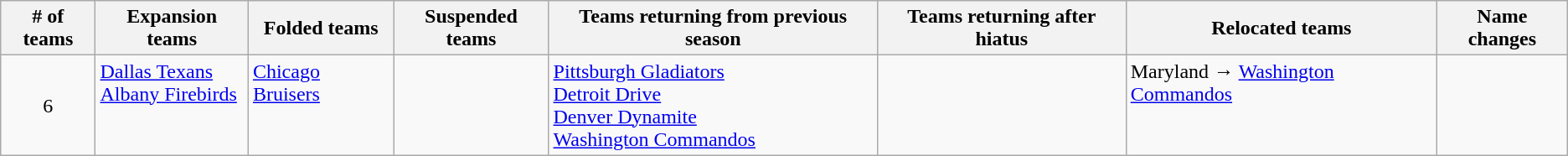<table class="wikitable">
<tr>
<th># of teams</th>
<th>Expansion teams</th>
<th>Folded teams</th>
<th>Suspended teams</th>
<th>Teams returning from previous season</th>
<th>Teams returning after hiatus</th>
<th>Relocated teams</th>
<th>Name changes</th>
</tr>
<tr style="vertical-align:top">
<td style="text-align:center; vertical-align:middle">6</td>
<td><a href='#'>Dallas Texans</a><br><a href='#'>Albany Firebirds</a></td>
<td><a href='#'>Chicago Bruisers</a><br></td>
<td></td>
<td><a href='#'>Pittsburgh Gladiators</a><br><a href='#'>Detroit Drive</a><br><a href='#'>Denver Dynamite</a><br><a href='#'>Washington Commandos</a></td>
<td></td>
<td>Maryland → <a href='#'>Washington Commandos</a></td>
<td></td>
</tr>
</table>
